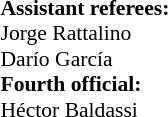<table width=50% style="font-size: 90%">
<tr>
<td><br><strong>Assistant referees:</strong>
<br> Jorge Rattalino
<br> Darío García
<br><strong>Fourth official:</strong>
<br> Héctor Baldassi</td>
</tr>
</table>
